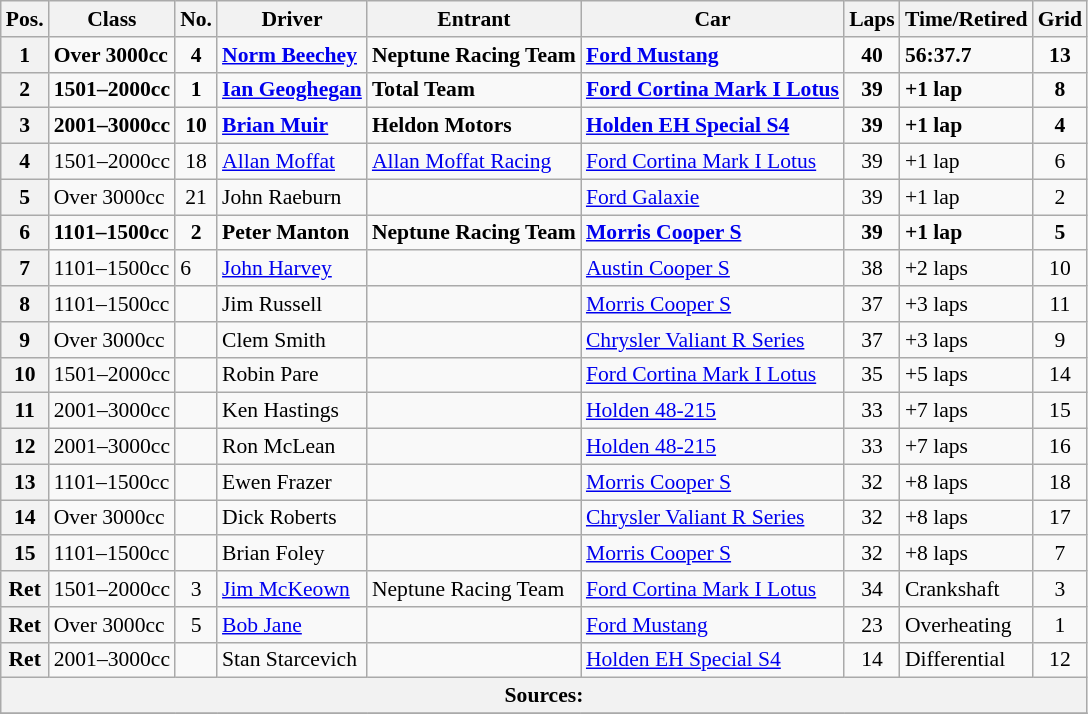<table class="wikitable" style="font-size: 90%">
<tr>
<th>Pos.</th>
<th>Class</th>
<th>No.</th>
<th>Driver</th>
<th>Entrant</th>
<th>Car</th>
<th>Laps</th>
<th>Time/Retired</th>
<th>Grid</th>
</tr>
<tr style="font-weight: bold">
<th>1</th>
<td>Over 3000cc</td>
<td align="center">4</td>
<td> <a href='#'>Norm Beechey</a></td>
<td>Neptune Racing Team</td>
<td><a href='#'>Ford Mustang</a></td>
<td align="center">40</td>
<td>56:37.7</td>
<td align="center">13</td>
</tr>
<tr style="font-weight: bold">
<th>2</th>
<td>1501–2000cc</td>
<td align="center">1</td>
<td> <a href='#'>Ian Geoghegan</a></td>
<td>Total Team</td>
<td><a href='#'>Ford Cortina Mark I Lotus</a></td>
<td align="center">39</td>
<td>+1 lap</td>
<td align="center">8</td>
</tr>
<tr style="font-weight: bold">
<th>3</th>
<td>2001–3000cc</td>
<td align="center">10</td>
<td> <a href='#'>Brian Muir</a></td>
<td>Heldon Motors</td>
<td><a href='#'>Holden EH Special S4</a></td>
<td align="center">39</td>
<td>+1 lap</td>
<td align="center">4</td>
</tr>
<tr>
<th>4</th>
<td>1501–2000cc</td>
<td align="center">18</td>
<td> <a href='#'>Allan Moffat</a></td>
<td><a href='#'>Allan Moffat Racing</a></td>
<td><a href='#'>Ford Cortina Mark I Lotus</a></td>
<td align="center">39</td>
<td>+1 lap</td>
<td align="center">6</td>
</tr>
<tr>
<th>5</th>
<td>Over 3000cc</td>
<td align="center">21</td>
<td> John Raeburn</td>
<td></td>
<td><a href='#'>Ford Galaxie</a></td>
<td align="center">39</td>
<td>+1 lap</td>
<td align="center">2</td>
</tr>
<tr style="font-weight: bold">
<th>6</th>
<td>1101–1500cc</td>
<td align="center">2</td>
<td> Peter Manton</td>
<td>Neptune Racing Team</td>
<td><a href='#'>Morris Cooper S</a></td>
<td align="center">39</td>
<td>+1 lap</td>
<td align="center">5</td>
</tr>
<tr>
<th>7</th>
<td>1101–1500cc</td>
<td>6</td>
<td> <a href='#'>John Harvey</a></td>
<td></td>
<td><a href='#'>Austin Cooper S</a></td>
<td align="center">38</td>
<td>+2 laps</td>
<td align="center">10</td>
</tr>
<tr>
<th>8</th>
<td>1101–1500cc</td>
<td></td>
<td> Jim Russell</td>
<td></td>
<td><a href='#'>Morris Cooper S</a></td>
<td align="center">37</td>
<td>+3 laps</td>
<td align="center">11</td>
</tr>
<tr>
<th>9</th>
<td>Over 3000cc</td>
<td></td>
<td> Clem Smith</td>
<td></td>
<td><a href='#'>Chrysler Valiant R Series</a></td>
<td align="center">37</td>
<td>+3 laps</td>
<td align="center">9</td>
</tr>
<tr>
<th>10</th>
<td>1501–2000cc</td>
<td></td>
<td> Robin Pare</td>
<td></td>
<td><a href='#'>Ford Cortina Mark I Lotus</a></td>
<td align="center">35</td>
<td>+5 laps</td>
<td align="center">14</td>
</tr>
<tr>
<th>11</th>
<td>2001–3000cc</td>
<td></td>
<td> Ken Hastings</td>
<td></td>
<td><a href='#'>Holden 48-215</a></td>
<td align="center">33</td>
<td>+7 laps</td>
<td align="center">15</td>
</tr>
<tr>
<th>12</th>
<td>2001–3000cc</td>
<td></td>
<td> Ron McLean</td>
<td></td>
<td><a href='#'>Holden 48-215</a></td>
<td align="center">33</td>
<td>+7 laps</td>
<td align="center">16</td>
</tr>
<tr>
<th>13</th>
<td>1101–1500cc</td>
<td></td>
<td> Ewen Frazer</td>
<td></td>
<td><a href='#'>Morris Cooper S</a></td>
<td align="center">32</td>
<td>+8 laps</td>
<td align="center">18</td>
</tr>
<tr>
<th>14</th>
<td>Over 3000cc</td>
<td></td>
<td> Dick Roberts</td>
<td></td>
<td><a href='#'>Chrysler Valiant R Series</a></td>
<td align="center">32</td>
<td>+8 laps</td>
<td align="center">17</td>
</tr>
<tr>
<th>15</th>
<td>1101–1500cc</td>
<td></td>
<td> Brian Foley</td>
<td></td>
<td><a href='#'>Morris Cooper S</a></td>
<td align="center">32</td>
<td>+8 laps</td>
<td align="center">7</td>
</tr>
<tr>
<th>Ret</th>
<td>1501–2000cc</td>
<td align="center">3</td>
<td> <a href='#'>Jim McKeown</a></td>
<td>Neptune Racing Team</td>
<td><a href='#'>Ford Cortina Mark I Lotus</a></td>
<td align="center">34</td>
<td>Crankshaft</td>
<td align="center">3</td>
</tr>
<tr>
<th>Ret</th>
<td>Over 3000cc</td>
<td align="center">5</td>
<td> <a href='#'>Bob Jane</a></td>
<td></td>
<td><a href='#'>Ford Mustang</a></td>
<td align="center">23</td>
<td>Overheating</td>
<td align="center">1</td>
</tr>
<tr>
<th>Ret</th>
<td>2001–3000cc</td>
<td></td>
<td> Stan Starcevich</td>
<td></td>
<td><a href='#'>Holden EH Special S4</a></td>
<td align="center">14</td>
<td>Differential</td>
<td align="center">12</td>
</tr>
<tr>
<th colspan="9">Sources:</th>
</tr>
<tr>
</tr>
</table>
